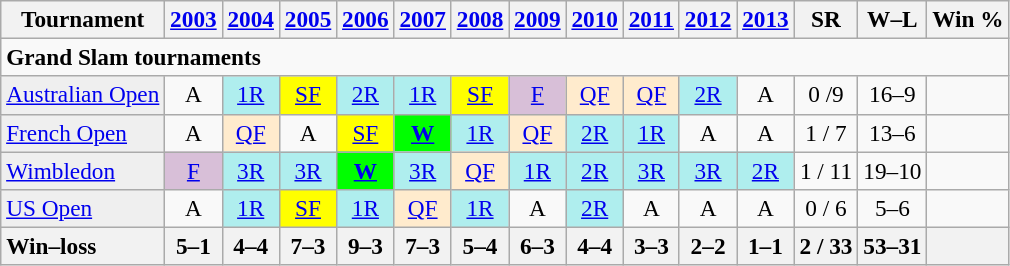<table class=wikitable style=text-align:center;font-size:97%>
<tr>
<th>Tournament</th>
<th><a href='#'>2003</a></th>
<th><a href='#'>2004</a></th>
<th><a href='#'>2005</a></th>
<th><a href='#'>2006</a></th>
<th><a href='#'>2007</a></th>
<th><a href='#'>2008</a></th>
<th><a href='#'>2009</a></th>
<th><a href='#'>2010</a></th>
<th><a href='#'>2011</a></th>
<th><a href='#'>2012</a></th>
<th><a href='#'>2013</a></th>
<th>SR</th>
<th>W–L</th>
<th>Win %</th>
</tr>
<tr>
<td colspan="21" style="text-align:left;"><strong>Grand Slam tournaments</strong></td>
</tr>
<tr>
<td style="background:#efefef; text-align:left;"><a href='#'>Australian Open</a></td>
<td>A</td>
<td bgcolor=afeeee><a href='#'>1R</a></td>
<td bgcolor=yellow><a href='#'>SF</a></td>
<td bgcolor=afeeee><a href='#'>2R</a></td>
<td bgcolor=afeeee><a href='#'>1R</a></td>
<td bgcolor=yellow><a href='#'>SF</a></td>
<td bgcolor=thistle><a href='#'>F</a></td>
<td bgcolor=ffebcd><a href='#'>QF</a></td>
<td bgcolor=ffebcd><a href='#'>QF</a></td>
<td bgcolor=afeeee><a href='#'>2R</a></td>
<td>A</td>
<td>0 /9</td>
<td>16–9</td>
<td></td>
</tr>
<tr>
<td style="background:#efefef; text-align:left;"><a href='#'>French Open</a></td>
<td>A</td>
<td bgcolor=ffebcd><a href='#'>QF</a></td>
<td>A</td>
<td bgcolor=yellow><a href='#'>SF</a></td>
<td bgcolor=lime><a href='#'><strong>W</strong></a></td>
<td bgcolor=afeeee><a href='#'>1R</a></td>
<td bgcolor=ffebcd><a href='#'>QF</a></td>
<td bgcolor=afeeee><a href='#'>2R</a></td>
<td bgcolor=afeeee><a href='#'>1R</a></td>
<td>A</td>
<td>A</td>
<td>1 / 7</td>
<td>13–6</td>
<td></td>
</tr>
<tr>
<td style="background:#efefef; text-align:left;"><a href='#'>Wimbledon</a></td>
<td bgcolor=thistle><a href='#'>F</a></td>
<td bgcolor=afeeee><a href='#'>3R</a></td>
<td bgcolor=afeeee><a href='#'>3R</a></td>
<td bgcolor=lime><a href='#'><strong>W</strong></a></td>
<td bgcolor=afeeee><a href='#'>3R</a></td>
<td bgcolor=ffebcd><a href='#'>QF</a></td>
<td bgcolor=afeeee><a href='#'>1R</a></td>
<td bgcolor=afeeee><a href='#'>2R</a></td>
<td bgcolor=afeeee><a href='#'>3R</a></td>
<td bgcolor=afeeee><a href='#'>3R</a></td>
<td bgcolor=afeeee><a href='#'>2R</a></td>
<td>1 / 11</td>
<td>19–10</td>
<td></td>
</tr>
<tr>
<td style="background:#efefef; text-align:left;"><a href='#'>US Open</a></td>
<td>A</td>
<td bgcolor=afeeee><a href='#'>1R</a></td>
<td bgcolor=yellow><a href='#'>SF</a></td>
<td bgcolor=afeeee><a href='#'>1R</a></td>
<td bgcolor=ffebcd><a href='#'>QF</a></td>
<td bgcolor=afeeee><a href='#'>1R</a></td>
<td>A</td>
<td bgcolor=afeeee><a href='#'>2R</a></td>
<td>A</td>
<td>A</td>
<td>A</td>
<td>0 / 6</td>
<td>5–6</td>
<td></td>
</tr>
<tr>
<th style=text-align:left>Win–loss</th>
<th>5–1</th>
<th>4–4</th>
<th>7–3</th>
<th>9–3</th>
<th>7–3</th>
<th>5–4</th>
<th>6–3</th>
<th>4–4</th>
<th>3–3</th>
<th>2–2</th>
<th>1–1</th>
<th>2 / 33</th>
<th>53–31</th>
<th></th>
</tr>
</table>
